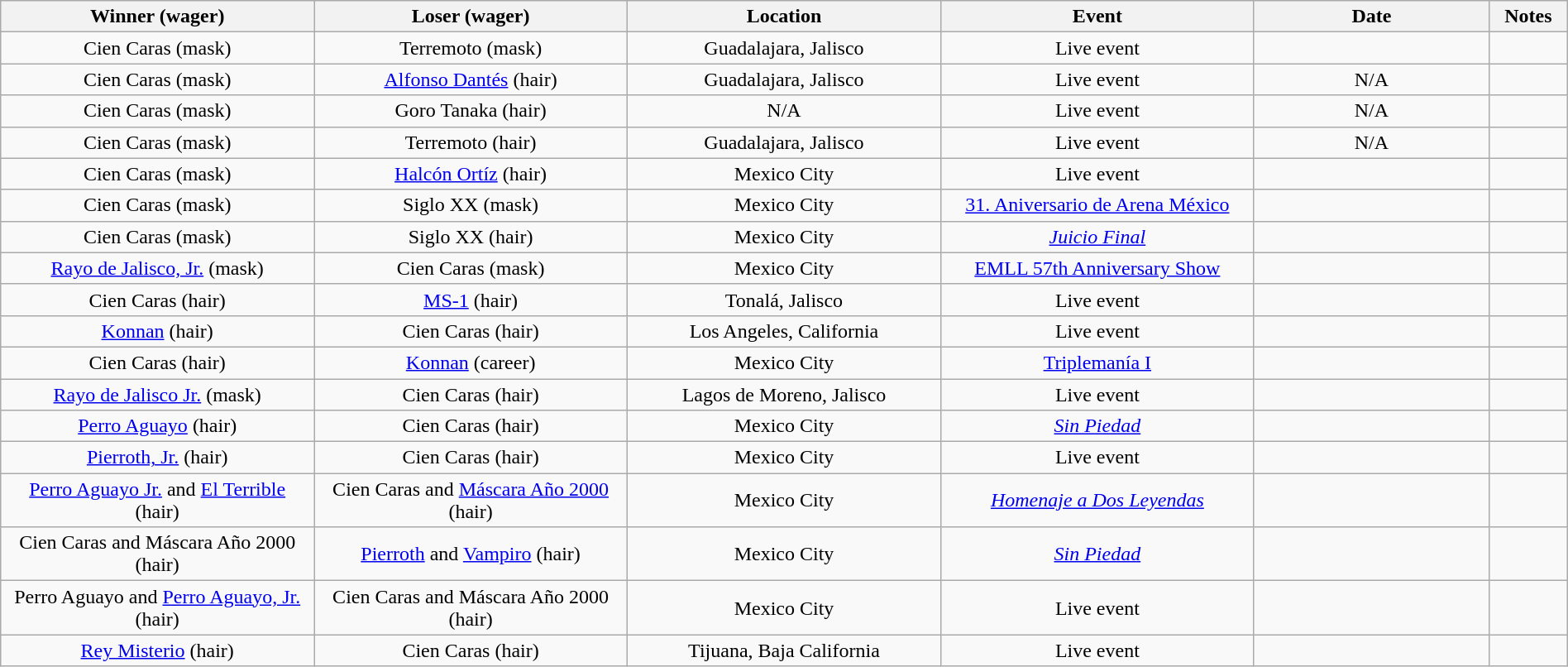<table class="wikitable sortable" width=100%  style="text-align: center">
<tr>
<th width=20% scope="col">Winner (wager)</th>
<th width=20% scope="col">Loser (wager)</th>
<th width=20% scope="col">Location</th>
<th width=20% scope="col">Event</th>
<th width=15% scope="col">Date</th>
<th class="unsortable" width=5% scope="col">Notes</th>
</tr>
<tr>
<td>Cien Caras (mask)</td>
<td>Terremoto (mask)</td>
<td>Guadalajara, Jalisco</td>
<td>Live event</td>
<td></td>
<td></td>
</tr>
<tr>
<td>Cien Caras (mask)</td>
<td><a href='#'>Alfonso Dantés</a> (hair)</td>
<td>Guadalajara, Jalisco</td>
<td>Live event</td>
<td>N/A</td>
<td></td>
</tr>
<tr>
<td>Cien Caras (mask)</td>
<td>Goro Tanaka (hair)</td>
<td>N/A</td>
<td>Live event</td>
<td>N/A</td>
<td></td>
</tr>
<tr>
<td>Cien Caras (mask)</td>
<td>Terremoto (hair)</td>
<td>Guadalajara, Jalisco</td>
<td>Live event</td>
<td>N/A</td>
<td></td>
</tr>
<tr>
<td>Cien Caras (mask)</td>
<td><a href='#'>Halcón Ortíz</a> (hair)</td>
<td>Mexico City</td>
<td>Live event</td>
<td></td>
<td></td>
</tr>
<tr>
<td>Cien Caras (mask)</td>
<td>Siglo XX (mask)</td>
<td>Mexico City</td>
<td><a href='#'>31. Aniversario de Arena México</a></td>
<td></td>
<td></td>
</tr>
<tr>
<td>Cien Caras (mask)</td>
<td>Siglo XX (hair)</td>
<td>Mexico City</td>
<td><em><a href='#'>Juicio Final</a></em></td>
<td></td>
<td></td>
</tr>
<tr>
<td><a href='#'>Rayo de Jalisco, Jr.</a> (mask)</td>
<td>Cien Caras (mask)</td>
<td>Mexico City</td>
<td><a href='#'>EMLL 57th Anniversary Show</a></td>
<td></td>
<td></td>
</tr>
<tr>
<td>Cien Caras (hair)</td>
<td><a href='#'>MS-1</a> (hair)</td>
<td>Tonalá, Jalisco</td>
<td>Live event</td>
<td></td>
<td></td>
</tr>
<tr>
<td><a href='#'>Konnan</a> (hair)</td>
<td>Cien Caras (hair)</td>
<td>Los Angeles, California</td>
<td>Live event</td>
<td></td>
<td></td>
</tr>
<tr>
<td>Cien Caras (hair)</td>
<td><a href='#'>Konnan</a> (career)</td>
<td>Mexico City</td>
<td><a href='#'>Triplemanía I</a></td>
<td></td>
<td></td>
</tr>
<tr>
<td><a href='#'>Rayo de Jalisco Jr.</a> (mask)</td>
<td>Cien Caras (hair)</td>
<td>Lagos de Moreno, Jalisco</td>
<td>Live event</td>
<td></td>
<td></td>
</tr>
<tr>
<td><a href='#'>Perro Aguayo</a> (hair)</td>
<td>Cien Caras (hair)</td>
<td>Mexico City</td>
<td><em><a href='#'>Sin Piedad</a></em></td>
<td></td>
<td></td>
</tr>
<tr>
<td><a href='#'>Pierroth, Jr.</a> (hair)</td>
<td>Cien Caras (hair)</td>
<td>Mexico City</td>
<td>Live event</td>
<td></td>
<td></td>
</tr>
<tr>
<td><a href='#'>Perro Aguayo Jr.</a> and <a href='#'>El Terrible</a> (hair)</td>
<td>Cien Caras and <a href='#'>Máscara Año 2000</a> (hair)</td>
<td>Mexico City</td>
<td><em><a href='#'>Homenaje a Dos Leyendas</a></em></td>
<td></td>
<td></td>
</tr>
<tr>
<td>Cien Caras and Máscara Año 2000 (hair)</td>
<td><a href='#'>Pierroth</a> and <a href='#'>Vampiro</a> (hair)</td>
<td>Mexico City</td>
<td><em><a href='#'>Sin Piedad</a></em></td>
<td></td>
<td></td>
</tr>
<tr>
<td>Perro Aguayo and <a href='#'>Perro Aguayo, Jr.</a> (hair)</td>
<td>Cien Caras and Máscara Año 2000 (hair)</td>
<td>Mexico City</td>
<td>Live event</td>
<td></td>
<td></td>
</tr>
<tr>
<td><a href='#'>Rey Misterio</a> (hair)</td>
<td>Cien Caras (hair)</td>
<td>Tijuana, Baja California</td>
<td>Live event</td>
<td></td>
<td></td>
</tr>
</table>
